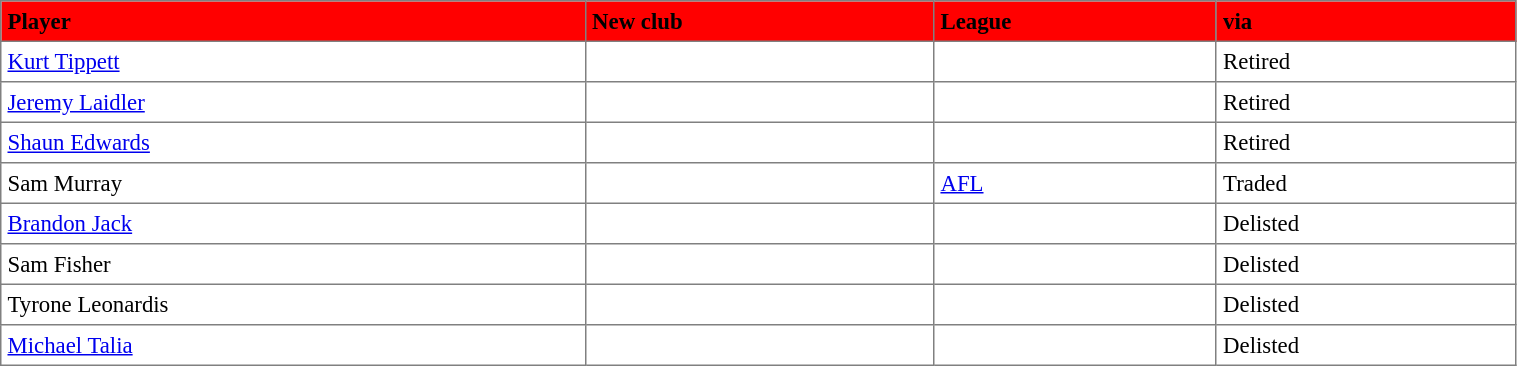<table border="1" cellpadding="4" cellspacing="0"  style="text-align:left; font-size:95%; border-collapse:collapse; width:80%;">
<tr style="background:#FF0000;">
<th><span>Player</span></th>
<th><span>New club</span></th>
<th><span>League</span></th>
<th><span>via</span></th>
</tr>
<tr>
<td> <a href='#'>Kurt Tippett</a></td>
<td></td>
<td></td>
<td>Retired</td>
</tr>
<tr>
<td> <a href='#'>Jeremy Laidler</a></td>
<td></td>
<td></td>
<td>Retired</td>
</tr>
<tr>
<td> <a href='#'>Shaun Edwards</a></td>
<td></td>
<td></td>
<td>Retired</td>
</tr>
<tr>
<td> Sam Murray</td>
<td></td>
<td><a href='#'>AFL</a></td>
<td>Traded</td>
</tr>
<tr>
<td> <a href='#'>Brandon Jack</a></td>
<td></td>
<td></td>
<td>Delisted</td>
</tr>
<tr>
<td> Sam Fisher</td>
<td></td>
<td></td>
<td>Delisted</td>
</tr>
<tr>
<td> Tyrone Leonardis</td>
<td></td>
<td></td>
<td>Delisted</td>
</tr>
<tr>
<td> <a href='#'>Michael Talia</a></td>
<td></td>
<td></td>
<td>Delisted</td>
</tr>
</table>
